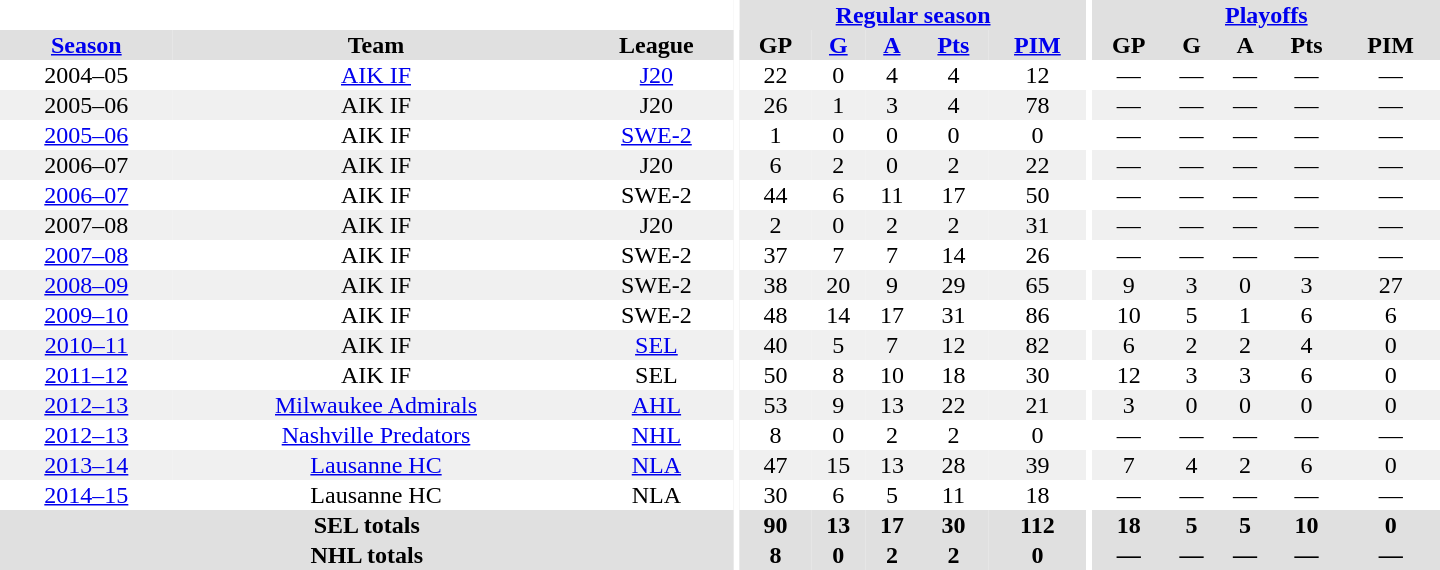<table border="0" cellpadding="1" cellspacing="0" style="text-align:center; width:60em">
<tr bgcolor="#e0e0e0">
<th colspan="3" bgcolor="#ffffff"></th>
<th rowspan="100" bgcolor="#ffffff"></th>
<th colspan="5"><a href='#'>Regular season</a></th>
<th rowspan="100" bgcolor="#ffffff"></th>
<th colspan="5"><a href='#'>Playoffs</a></th>
</tr>
<tr bgcolor="#e0e0e0">
<th><a href='#'>Season</a></th>
<th>Team</th>
<th>League</th>
<th>GP</th>
<th><a href='#'>G</a></th>
<th><a href='#'>A</a></th>
<th><a href='#'>Pts</a></th>
<th><a href='#'>PIM</a></th>
<th>GP</th>
<th>G</th>
<th>A</th>
<th>Pts</th>
<th>PIM</th>
</tr>
<tr>
<td>2004–05</td>
<td><a href='#'>AIK IF</a></td>
<td><a href='#'>J20</a></td>
<td>22</td>
<td>0</td>
<td>4</td>
<td>4</td>
<td>12</td>
<td>—</td>
<td>—</td>
<td>—</td>
<td>—</td>
<td>—</td>
</tr>
<tr bgcolor="#f0f0f0">
<td>2005–06</td>
<td>AIK IF</td>
<td>J20</td>
<td>26</td>
<td>1</td>
<td>3</td>
<td>4</td>
<td>78</td>
<td>—</td>
<td>—</td>
<td>—</td>
<td>—</td>
<td>—</td>
</tr>
<tr>
<td><a href='#'>2005–06</a></td>
<td>AIK IF</td>
<td><a href='#'>SWE-2</a></td>
<td>1</td>
<td>0</td>
<td>0</td>
<td>0</td>
<td>0</td>
<td>—</td>
<td>—</td>
<td>—</td>
<td>—</td>
<td>—</td>
</tr>
<tr bgcolor="#f0f0f0">
<td>2006–07</td>
<td>AIK IF</td>
<td>J20</td>
<td>6</td>
<td>2</td>
<td>0</td>
<td>2</td>
<td>22</td>
<td>—</td>
<td>—</td>
<td>—</td>
<td>—</td>
<td>—</td>
</tr>
<tr>
<td><a href='#'>2006–07</a></td>
<td>AIK IF</td>
<td>SWE-2</td>
<td>44</td>
<td>6</td>
<td>11</td>
<td>17</td>
<td>50</td>
<td>—</td>
<td>—</td>
<td>—</td>
<td>—</td>
<td>—</td>
</tr>
<tr bgcolor="#f0f0f0">
<td>2007–08</td>
<td>AIK IF</td>
<td>J20</td>
<td>2</td>
<td>0</td>
<td>2</td>
<td>2</td>
<td>31</td>
<td>—</td>
<td>—</td>
<td>—</td>
<td>—</td>
<td>—</td>
</tr>
<tr>
<td><a href='#'>2007–08</a></td>
<td>AIK IF</td>
<td>SWE-2</td>
<td>37</td>
<td>7</td>
<td>7</td>
<td>14</td>
<td>26</td>
<td>—</td>
<td>—</td>
<td>—</td>
<td>—</td>
<td>—</td>
</tr>
<tr bgcolor="#f0f0f0">
<td><a href='#'>2008–09</a></td>
<td>AIK IF</td>
<td>SWE-2</td>
<td>38</td>
<td>20</td>
<td>9</td>
<td>29</td>
<td>65</td>
<td>9</td>
<td>3</td>
<td>0</td>
<td>3</td>
<td>27</td>
</tr>
<tr>
<td><a href='#'>2009–10</a></td>
<td>AIK IF</td>
<td>SWE-2</td>
<td>48</td>
<td>14</td>
<td>17</td>
<td>31</td>
<td>86</td>
<td>10</td>
<td>5</td>
<td>1</td>
<td>6</td>
<td>6</td>
</tr>
<tr bgcolor="#f0f0f0">
<td><a href='#'>2010–11</a></td>
<td>AIK IF</td>
<td><a href='#'>SEL</a></td>
<td>40</td>
<td>5</td>
<td>7</td>
<td>12</td>
<td>82</td>
<td>6</td>
<td>2</td>
<td>2</td>
<td>4</td>
<td>0</td>
</tr>
<tr>
<td><a href='#'>2011–12</a></td>
<td>AIK IF</td>
<td>SEL</td>
<td>50</td>
<td>8</td>
<td>10</td>
<td>18</td>
<td>30</td>
<td>12</td>
<td>3</td>
<td>3</td>
<td>6</td>
<td>0</td>
</tr>
<tr bgcolor="#f0f0f0">
<td><a href='#'>2012–13</a></td>
<td><a href='#'>Milwaukee Admirals</a></td>
<td><a href='#'>AHL</a></td>
<td>53</td>
<td>9</td>
<td>13</td>
<td>22</td>
<td>21</td>
<td>3</td>
<td>0</td>
<td>0</td>
<td>0</td>
<td>0</td>
</tr>
<tr>
<td><a href='#'>2012–13</a></td>
<td><a href='#'>Nashville Predators</a></td>
<td><a href='#'>NHL</a></td>
<td>8</td>
<td>0</td>
<td>2</td>
<td>2</td>
<td>0</td>
<td>—</td>
<td>—</td>
<td>—</td>
<td>—</td>
<td>—</td>
</tr>
<tr bgcolor="#f0f0f0">
<td><a href='#'>2013–14</a></td>
<td><a href='#'>Lausanne HC</a></td>
<td><a href='#'>NLA</a></td>
<td>47</td>
<td>15</td>
<td>13</td>
<td>28</td>
<td>39</td>
<td>7</td>
<td>4</td>
<td>2</td>
<td>6</td>
<td>0</td>
</tr>
<tr>
<td><a href='#'>2014–15</a></td>
<td>Lausanne HC</td>
<td>NLA</td>
<td>30</td>
<td>6</td>
<td>5</td>
<td>11</td>
<td>18</td>
<td>—</td>
<td>—</td>
<td>—</td>
<td>—</td>
<td>—</td>
</tr>
<tr bgcolor="#e0e0e0">
<th colspan="3">SEL totals</th>
<th>90</th>
<th>13</th>
<th>17</th>
<th>30</th>
<th>112</th>
<th>18</th>
<th>5</th>
<th>5</th>
<th>10</th>
<th>0</th>
</tr>
<tr bgcolor="#e0e0e0">
<th colspan="3">NHL totals</th>
<th>8</th>
<th>0</th>
<th>2</th>
<th>2</th>
<th>0</th>
<th>—</th>
<th>—</th>
<th>—</th>
<th>—</th>
<th>—</th>
</tr>
</table>
